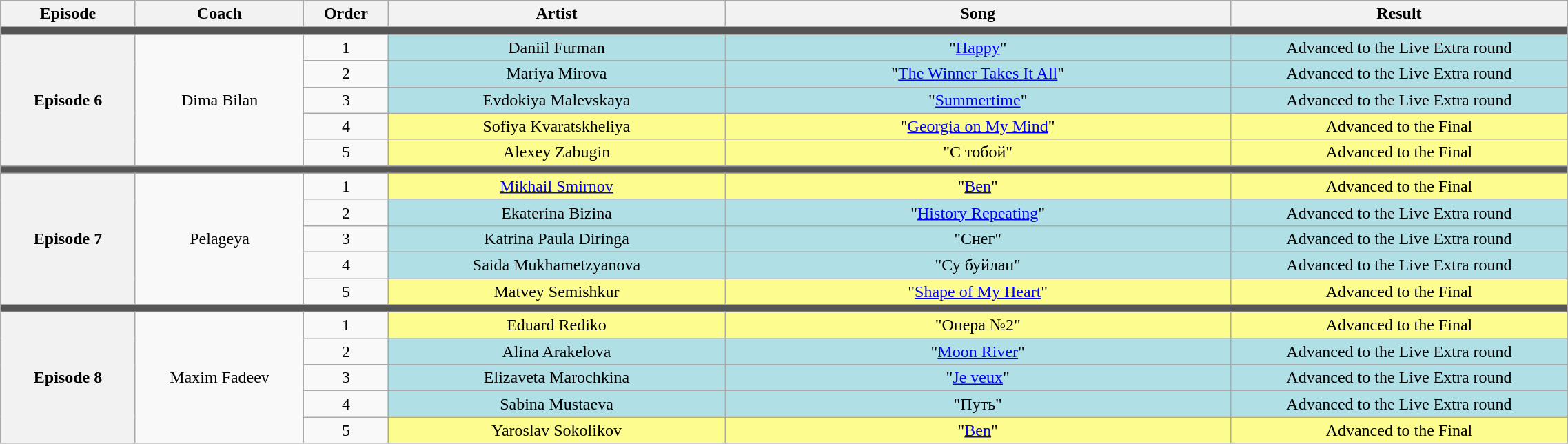<table class="wikitable" style="text-align: center; width:120%;">
<tr>
<th style="width:08%;">Episode</th>
<th style="width:10%;">Coach</th>
<th style="width:05%;">Order</th>
<th style="width:20%;">Artist</th>
<th style="width:30%;">Song</th>
<th style="width:20%;">Result</th>
</tr>
<tr>
<td colspan=6 style="background:#555;"></td>
</tr>
<tr>
<th rowspan=5>Episode 6 <br> </th>
<td rowspan=5>Dima Bilan</td>
<td>1</td>
<td style="background:#B0E0E6;">Daniil Furman</td>
<td style="background:#B0E0E6;">"<a href='#'>Happy</a>"</td>
<td style="background:#B0E0E6;">Advanced to the Live Extra round</td>
</tr>
<tr>
<td>2</td>
<td style="background:#B0E0E6;">Mariya Mirova</td>
<td style="background:#B0E0E6;">"<a href='#'>The Winner Takes It All</a>"</td>
<td style="background:#B0E0E6;">Advanced to the Live Extra round</td>
</tr>
<tr>
<td>3</td>
<td style="background:#B0E0E6;">Evdokiya Malevskaya</td>
<td style="background:#B0E0E6;">"<a href='#'>Summertime</a>"</td>
<td style="background:#B0E0E6;">Advanced to the Live Extra round</td>
</tr>
<tr>
<td>4</td>
<td style="background:#fdfc8f">Sofiya Kvaratskheliya</td>
<td style="background:#fdfc8f">"<a href='#'>Georgia on My Mind</a>"</td>
<td style="background:#fdfc8f">Advanced to the Final</td>
</tr>
<tr>
<td>5</td>
<td style="background:#fdfc8f">Alexey Zabugin</td>
<td style="background:#fdfc8f">"С тобой"</td>
<td style="background:#fdfc8f">Advanced to the Final</td>
</tr>
<tr>
<td colspan="6" style="background:#555;"></td>
</tr>
<tr>
<th rowspan=5>Episode 7 <br> </th>
<td rowspan=5>Pelageya</td>
<td>1</td>
<td style="background:#fdfc8f"><a href='#'>Mikhail Smirnov</a></td>
<td style="background:#fdfc8f">"<a href='#'>Ben</a>"</td>
<td style="background:#fdfc8f">Advanced to the Final</td>
</tr>
<tr>
<td>2</td>
<td style="background:#B0E0E6;">Ekaterina Bizina</td>
<td style="background:#B0E0E6;">"<a href='#'>History Repeating</a>"</td>
<td style="background:#B0E0E6;">Advanced to the Live Extra round</td>
</tr>
<tr>
<td>3</td>
<td style="background:#B0E0E6;">Katrina Paula Diringa</td>
<td style="background:#B0E0E6;">"Снег"</td>
<td style="background:#B0E0E6;">Advanced to the Live Extra round</td>
</tr>
<tr>
<td>4</td>
<td style="background:#B0E0E6;">Saida Mukhametzyanova</td>
<td style="background:#B0E0E6;">"Су буйлап"</td>
<td style="background:#B0E0E6;">Advanced to the Live Extra round</td>
</tr>
<tr>
<td>5</td>
<td style="background:#fdfc8f">Matvey Semishkur</td>
<td style="background:#fdfc8f">"<a href='#'>Shape of My Heart</a>"</td>
<td style="background:#fdfc8f">Advanced to the Final</td>
</tr>
<tr>
<td colspan="6" style="background:#555;"></td>
</tr>
<tr>
<th rowspan=5>Episode 8 <br> </th>
<td rowspan=5>Maxim Fadeev</td>
<td>1</td>
<td style="background:#fdfc8f">Eduard Rediko</td>
<td style="background:#fdfc8f">"Опера №2"</td>
<td style="background:#fdfc8f">Advanced to the Final</td>
</tr>
<tr>
<td>2</td>
<td style="background:#B0E0E6;">Alina Arakelova</td>
<td style="background:#B0E0E6;">"<a href='#'>Moon River</a>"</td>
<td style="background:#B0E0E6;">Advanced to the Live Extra round</td>
</tr>
<tr>
<td>3</td>
<td style="background:#B0E0E6;">Elizaveta Marochkina</td>
<td style="background:#B0E0E6;">"<a href='#'>Je veux</a>"</td>
<td style="background:#B0E0E6;">Advanced to the Live Extra round</td>
</tr>
<tr>
<td>4</td>
<td style="background:#B0E0E6;">Sabina Mustaeva</td>
<td style="background:#B0E0E6;">"Путь"</td>
<td style="background:#B0E0E6;">Advanced to the Live Extra round</td>
</tr>
<tr>
<td>5</td>
<td style="background:#fdfc8f">Yaroslav Sokolikov</td>
<td style="background:#fdfc8f">"<a href='#'>Ben</a>"</td>
<td style="background:#fdfc8f">Advanced to the Final</td>
</tr>
</table>
